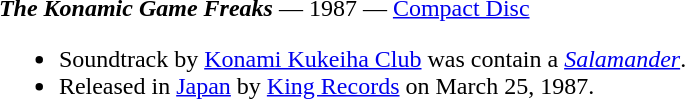<table class="toccolours" style="margin: 0 auto; width: 95%;">
<tr style="vertical-align: top;">
<td width="100%"><strong><em>The Konamic Game Freaks</em></strong> — 1987 — <a href='#'>Compact Disc</a><br><ul><li>Soundtrack by <a href='#'>Konami Kukeiha Club</a> was contain a <em><a href='#'>Salamander</a></em>.</li><li>Released in <a href='#'>Japan</a> by <a href='#'>King Records</a> on March 25, 1987.</li></ul></td>
</tr>
</table>
